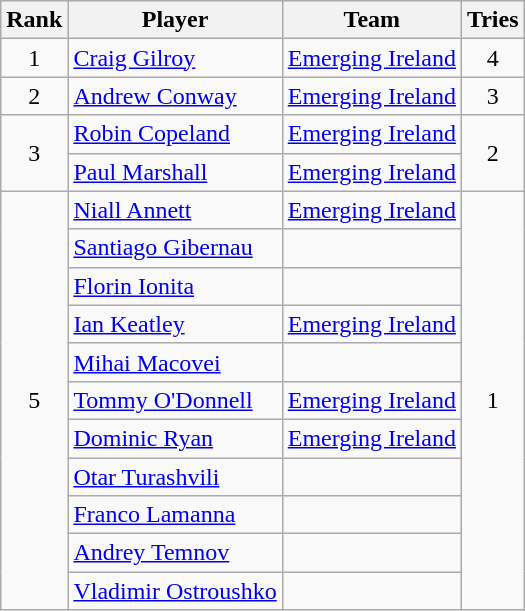<table class="wikitable">
<tr>
<th>Rank</th>
<th>Player</th>
<th>Team</th>
<th>Tries</th>
</tr>
<tr>
<td style="text-align:center;">1</td>
<td><a href='#'>Craig Gilroy</a></td>
<td> <a href='#'>Emerging Ireland</a></td>
<td style="text-align:center;">4</td>
</tr>
<tr>
<td style="text-align:center;">2</td>
<td><a href='#'>Andrew Conway</a></td>
<td> <a href='#'>Emerging Ireland</a></td>
<td style="text-align:center;">3</td>
</tr>
<tr>
<td rowspan="2" style="text-align:center;">3</td>
<td><a href='#'>Robin Copeland</a></td>
<td> <a href='#'>Emerging Ireland</a></td>
<td rowspan="2" style="text-align:center;">2</td>
</tr>
<tr>
<td><a href='#'>Paul Marshall</a></td>
<td> <a href='#'>Emerging Ireland</a></td>
</tr>
<tr>
<td rowspan="11" style="text-align:center;">5</td>
<td><a href='#'>Niall Annett</a></td>
<td> <a href='#'>Emerging Ireland</a></td>
<td rowspan="11" style="text-align:center;">1</td>
</tr>
<tr>
<td><a href='#'>Santiago Gibernau</a></td>
<td></td>
</tr>
<tr>
<td><a href='#'>Florin Ionita</a></td>
<td></td>
</tr>
<tr>
<td><a href='#'>Ian Keatley</a></td>
<td> <a href='#'>Emerging Ireland</a></td>
</tr>
<tr>
<td><a href='#'>Mihai Macovei</a></td>
<td></td>
</tr>
<tr>
<td><a href='#'>Tommy O'Donnell</a></td>
<td> <a href='#'>Emerging Ireland</a></td>
</tr>
<tr>
<td><a href='#'>Dominic Ryan</a></td>
<td> <a href='#'>Emerging Ireland</a></td>
</tr>
<tr>
<td><a href='#'>Otar Turashvili</a></td>
<td></td>
</tr>
<tr>
<td><a href='#'>Franco Lamanna</a></td>
<td></td>
</tr>
<tr>
<td><a href='#'>Andrey Temnov</a></td>
<td></td>
</tr>
<tr>
<td><a href='#'>Vladimir Ostroushko</a></td>
<td></td>
</tr>
</table>
